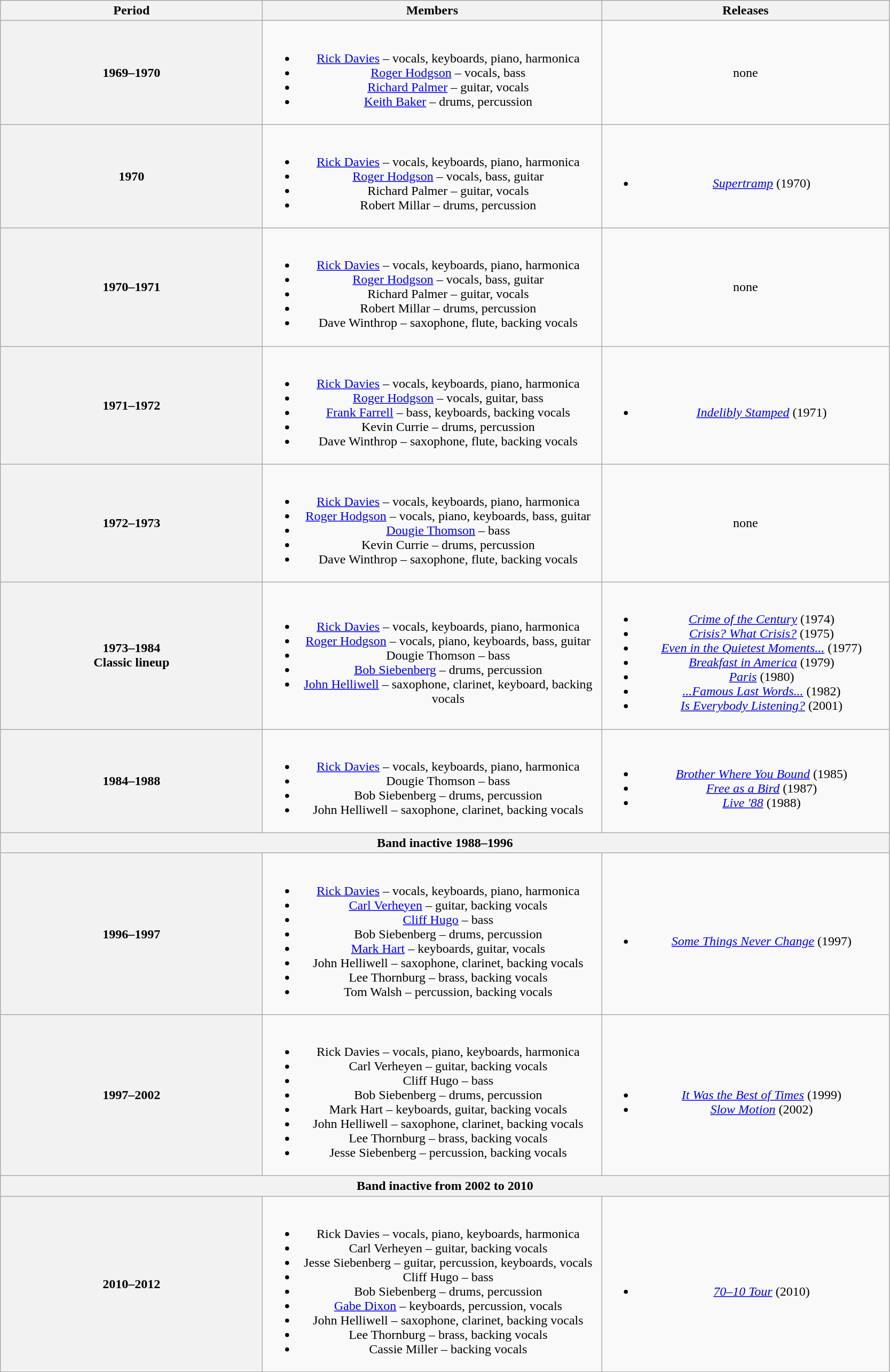<table class="wikitable plainrowheaders" style="text-align:center;">
<tr>
<th scope="col" style="width:20em;">Period</th>
<th scope="col" style="width:26em;">Members</th>
<th scope="col" style="width:22em;">Releases</th>
</tr>
<tr>
<th scope="col">1969–1970</th>
<td><br><ul><li><a href='#'>Rick Davies</a> – vocals, keyboards, piano, harmonica</li><li><a href='#'>Roger Hodgson</a> – vocals, bass</li><li><a href='#'>Richard Palmer</a> – guitar, vocals</li><li><a href='#'>Keith Baker</a> – drums, percussion</li></ul></td>
<td>none</td>
</tr>
<tr>
<th scope="col">1970</th>
<td><br><ul><li><a href='#'>Rick Davies</a> – vocals, keyboards, piano, harmonica</li><li><a href='#'>Roger Hodgson</a> – vocals, bass, guitar</li><li>Richard Palmer – guitar, vocals</li><li>Robert Millar – drums, percussion</li></ul></td>
<td><br><ul><li><em><a href='#'>Supertramp</a></em> (1970)</li></ul></td>
</tr>
<tr>
<th scope="col">1970–1971</th>
<td><br><ul><li><a href='#'>Rick Davies</a> – vocals, keyboards, piano, harmonica</li><li><a href='#'>Roger Hodgson</a> – vocals, bass, guitar</li><li>Richard Palmer – guitar, vocals</li><li>Robert Millar – drums, percussion</li><li>Dave Winthrop – saxophone, flute, backing vocals</li></ul></td>
<td>none</td>
</tr>
<tr>
<th scope="col">1971–1972</th>
<td><br><ul><li><a href='#'>Rick Davies</a> – vocals, keyboards, piano, harmonica</li><li><a href='#'>Roger Hodgson</a> – vocals, guitar, bass</li><li><a href='#'>Frank Farrell</a> – bass, keyboards, backing vocals</li><li>Kevin Currie – drums, percussion</li><li>Dave Winthrop – saxophone, flute, backing vocals</li></ul></td>
<td><br><ul><li><em><a href='#'>Indelibly Stamped</a></em> (1971)</li></ul></td>
</tr>
<tr>
<th scope="col">1972–1973</th>
<td><br><ul><li><a href='#'>Rick Davies</a> – vocals, keyboards, piano, harmonica</li><li><a href='#'>Roger Hodgson</a> – vocals, piano, keyboards, bass, guitar</li><li><a href='#'>Dougie Thomson</a> – bass</li><li>Kevin Currie – drums, percussion</li><li>Dave Winthrop – saxophone, flute, backing vocals</li></ul></td>
<td>none</td>
</tr>
<tr>
<th scope="col">1973–1984<br>Classic lineup</th>
<td><br><ul><li><a href='#'>Rick Davies</a> – vocals, keyboards, piano, harmonica</li><li><a href='#'>Roger Hodgson</a> – vocals, piano, keyboards, bass, guitar</li><li>Dougie Thomson – bass</li><li><a href='#'>Bob Siebenberg</a> – drums, percussion</li><li><a href='#'>John Helliwell</a> – saxophone, clarinet, keyboard, backing vocals</li></ul></td>
<td><br><ul><li><em><a href='#'>Crime of the Century</a></em> (1974)</li><li><em><a href='#'>Crisis? What Crisis?</a></em> (1975)</li><li><em><a href='#'>Even in the Quietest Moments...</a></em> (1977)</li><li><em><a href='#'>Breakfast in America</a></em> (1979)</li><li><em><a href='#'>Paris</a></em> (1980)</li><li><em><a href='#'>...Famous Last Words...</a></em> (1982)</li><li><em><a href='#'>Is Everybody Listening?</a></em> (2001)</li></ul></td>
</tr>
<tr>
<th scope="col">1984–1988</th>
<td><br><ul><li><a href='#'>Rick Davies</a> – vocals, keyboards, piano, harmonica</li><li>Dougie Thomson – bass</li><li>Bob Siebenberg – drums, percussion</li><li>John Helliwell – saxophone, clarinet, backing vocals</li></ul></td>
<td><br><ul><li><em><a href='#'>Brother Where You Bound</a></em> (1985)</li><li><em><a href='#'>Free as a Bird</a></em> (1987)</li><li><em><a href='#'>Live '88</a></em> (1988)</li></ul></td>
</tr>
<tr>
<th scope="col" colspan="3">Band inactive 1988–1996</th>
</tr>
<tr>
<th scope="col">1996–1997</th>
<td><br><ul><li><a href='#'>Rick Davies</a> – vocals, keyboards, piano, harmonica</li><li><a href='#'>Carl Verheyen</a> – guitar, backing vocals</li><li><a href='#'>Cliff Hugo</a> – bass</li><li>Bob Siebenberg – drums, percussion</li><li><a href='#'>Mark Hart</a> – keyboards, guitar, vocals</li><li>John Helliwell – saxophone, clarinet, backing vocals</li><li>Lee Thornburg – brass, backing vocals</li><li>Tom Walsh – percussion, backing vocals</li></ul></td>
<td><br><ul><li><em><a href='#'>Some Things Never Change</a></em> (1997)</li></ul></td>
</tr>
<tr>
<th scope="col">1997–2002</th>
<td><br><ul><li>Rick Davies – vocals, piano, keyboards, harmonica</li><li>Carl Verheyen – guitar, backing vocals</li><li>Cliff Hugo – bass</li><li>Bob Siebenberg – drums, percussion</li><li>Mark Hart – keyboards, guitar, backing vocals</li><li>John Helliwell – saxophone, clarinet, backing vocals</li><li>Lee Thornburg – brass, backing vocals</li><li>Jesse Siebenberg – percussion, backing vocals</li></ul></td>
<td><br><ul><li><em><a href='#'>It Was the Best of Times</a></em> (1999)</li><li><em><a href='#'>Slow Motion</a></em> (2002)</li></ul></td>
</tr>
<tr>
<th colspan="3">Band inactive from 2002 to 2010</th>
</tr>
<tr>
<th scope="col">2010–2012</th>
<td><br><ul><li>Rick Davies – vocals, piano, keyboards, harmonica</li><li>Carl Verheyen – guitar, backing vocals</li><li>Jesse Siebenberg – guitar, percussion, keyboards, vocals</li><li>Cliff Hugo – bass</li><li>Bob Siebenberg – drums, percussion</li><li><a href='#'>Gabe Dixon</a> – keyboards, percussion, vocals</li><li>John Helliwell – saxophone, clarinet, backing vocals</li><li>Lee Thornburg – brass, backing vocals</li><li>Cassie Miller – backing vocals</li></ul></td>
<td><br><ul><li><em><a href='#'>70–10 Tour</a></em> (2010)</li></ul></td>
</tr>
</table>
